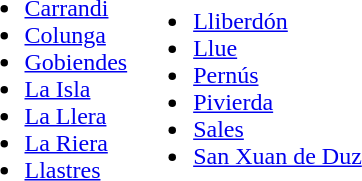<table border=0>
<tr>
<td><br><ul><li><a href='#'>Carrandi</a></li><li><a href='#'>Colunga</a></li><li><a href='#'>Gobiendes</a></li><li><a href='#'>La Isla</a></li><li><a href='#'>La Llera</a></li><li><a href='#'>La Riera</a></li><li><a href='#'>Llastres</a></li></ul></td>
<td><br><ul><li><a href='#'>Lliberdón</a></li><li><a href='#'>Llue</a></li><li><a href='#'>Pernús</a></li><li><a href='#'>Pivierda</a></li><li><a href='#'>Sales</a></li><li><a href='#'>San Xuan de Duz</a></li></ul></td>
</tr>
</table>
